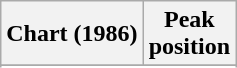<table class="wikitable">
<tr>
<th>Chart (1986)</th>
<th>Peak<br>position</th>
</tr>
<tr>
</tr>
<tr>
</tr>
</table>
